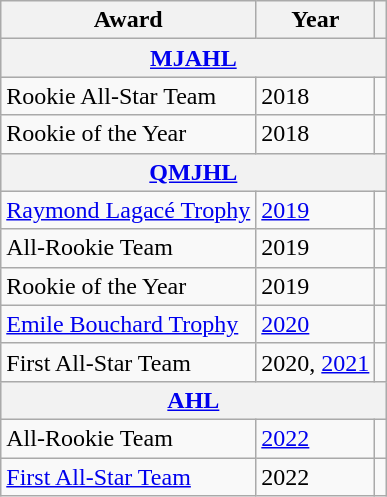<table class="wikitable">
<tr>
<th>Award</th>
<th>Year</th>
<th></th>
</tr>
<tr ALIGN="center" bgcolor="#e0e0e0">
<th colspan="3"><a href='#'>MJAHL</a></th>
</tr>
<tr>
<td>Rookie All-Star Team</td>
<td>2018</td>
<td></td>
</tr>
<tr>
<td>Rookie of the Year</td>
<td>2018</td>
<td></td>
</tr>
<tr ALIGN="center" bgcolor="#e0e0e0">
<th colspan="3"><a href='#'>QMJHL</a></th>
</tr>
<tr>
<td><a href='#'>Raymond Lagacé Trophy</a></td>
<td><a href='#'>2019</a></td>
<td></td>
</tr>
<tr>
<td>All-Rookie Team</td>
<td>2019</td>
<td></td>
</tr>
<tr>
<td>Rookie of the Year</td>
<td>2019</td>
<td></td>
</tr>
<tr>
<td><a href='#'>Emile Bouchard Trophy</a></td>
<td><a href='#'>2020</a></td>
<td></td>
</tr>
<tr>
<td>First All-Star Team</td>
<td>2020, <a href='#'>2021</a></td>
<td></td>
</tr>
<tr ALIGN="center" bgcolor="#e0e0e0">
<th colspan="3"><a href='#'>AHL</a></th>
</tr>
<tr>
<td>All-Rookie Team</td>
<td><a href='#'>2022</a></td>
<td></td>
</tr>
<tr>
<td><a href='#'>First All-Star Team</a></td>
<td>2022</td>
<td></td>
</tr>
</table>
